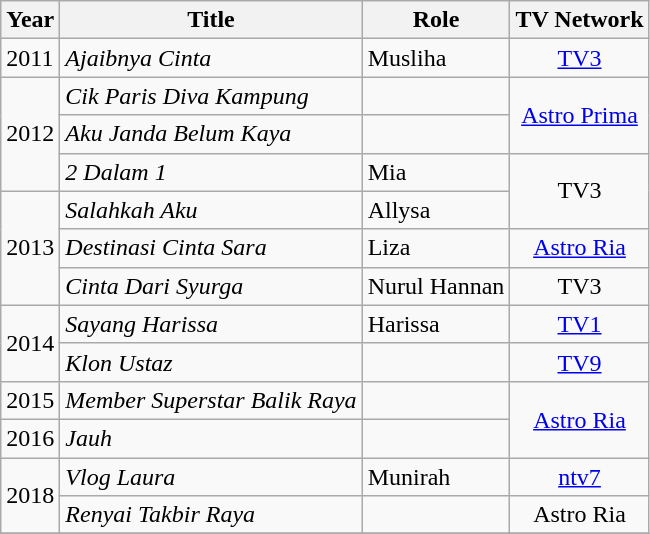<table class="wikitable">
<tr>
<th>Year</th>
<th>Title</th>
<th>Role</th>
<th>TV Network</th>
</tr>
<tr>
<td>2011</td>
<td><em>Ajaibnya Cinta</em></td>
<td>Musliha</td>
<td style="text-align:center;"><a href='#'>TV3</a></td>
</tr>
<tr>
<td rowspan="3">2012</td>
<td><em>Cik Paris Diva Kampung</em></td>
<td></td>
<td rowspan="2" style="text-align:center;"><a href='#'>Astro Prima</a></td>
</tr>
<tr>
<td><em>Aku Janda Belum Kaya</em></td>
<td></td>
</tr>
<tr>
<td><em>2 Dalam 1</em></td>
<td>Mia</td>
<td rowspan="2" style="text-align:center;">TV3</td>
</tr>
<tr>
<td rowspan="3">2013</td>
<td><em>Salahkah Aku</em></td>
<td>Allysa</td>
</tr>
<tr>
<td><em>Destinasi Cinta Sara</em></td>
<td>Liza</td>
<td style="text-align:center;"><a href='#'>Astro Ria</a></td>
</tr>
<tr>
<td><em>Cinta Dari Syurga</em></td>
<td>Nurul Hannan</td>
<td style="text-align:center;">TV3</td>
</tr>
<tr>
<td rowspan="2">2014</td>
<td><em>Sayang Harissa</em></td>
<td>Harissa</td>
<td style="text-align:center;"><a href='#'>TV1</a></td>
</tr>
<tr>
<td><em>Klon Ustaz</em></td>
<td></td>
<td style="text-align:center;"><a href='#'>TV9</a></td>
</tr>
<tr>
<td>2015</td>
<td><em>Member Superstar Balik Raya</em></td>
<td></td>
<td rowspan="2" style="text-align:center;"><a href='#'>Astro Ria</a></td>
</tr>
<tr>
<td>2016</td>
<td><em>Jauh</em></td>
<td></td>
</tr>
<tr>
<td rowspan="2">2018</td>
<td><em>Vlog Laura</em></td>
<td>Munirah</td>
<td style="text-align:center;"><a href='#'>ntv7</a></td>
</tr>
<tr>
<td><em>Renyai Takbir Raya</em></td>
<td></td>
<td style="text-align:center;">Astro Ria</td>
</tr>
<tr>
</tr>
</table>
